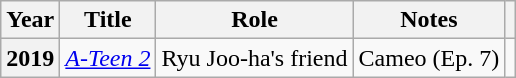<table class="wikitable plainrowheaders" style="text-align:center">
<tr>
<th scope="col">Year</th>
<th scope="col">Title</th>
<th scope="col">Role</th>
<th scope="col">Notes</th>
<th scope="col"></th>
</tr>
<tr>
<th scope="row">2019</th>
<td><em><a href='#'>A-Teen 2</a></em></td>
<td>Ryu Joo-ha's friend</td>
<td>Cameo (Ep. 7)</td>
<td></td>
</tr>
</table>
